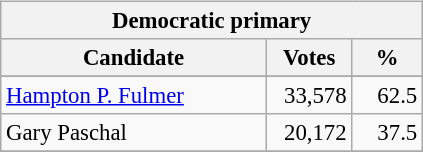<table class="wikitable" align="left" style="margin: 1em 1em 1em 0; font-size: 95%;">
<tr>
<th colspan="3">Democratic primary</th>
</tr>
<tr>
<th colspan="1" style="width: 170px">Candidate</th>
<th style="width: 50px">Votes</th>
<th style="width: 40px">%</th>
</tr>
<tr>
</tr>
<tr>
<td><a href='#'>Hampton P. Fulmer</a></td>
<td align="right">33,578</td>
<td align="right">62.5</td>
</tr>
<tr>
<td>Gary Paschal</td>
<td align="right">20,172</td>
<td align="right">37.5</td>
</tr>
<tr>
</tr>
</table>
